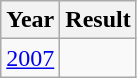<table class="wikitable" style="text-align:center">
<tr>
<th>Year</th>
<th>Result</th>
</tr>
<tr>
<td><a href='#'>2007</a></td>
<td></td>
</tr>
</table>
